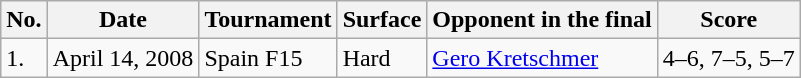<table class="wikitable">
<tr>
<th>No.</th>
<th>Date</th>
<th>Tournament</th>
<th>Surface</th>
<th>Opponent in the final</th>
<th>Score</th>
</tr>
<tr>
<td>1.</td>
<td>April 14, 2008</td>
<td>Spain F15</td>
<td>Hard</td>
<td> <a href='#'>Gero Kretschmer</a></td>
<td>4–6, 7–5, 5–7</td>
</tr>
</table>
